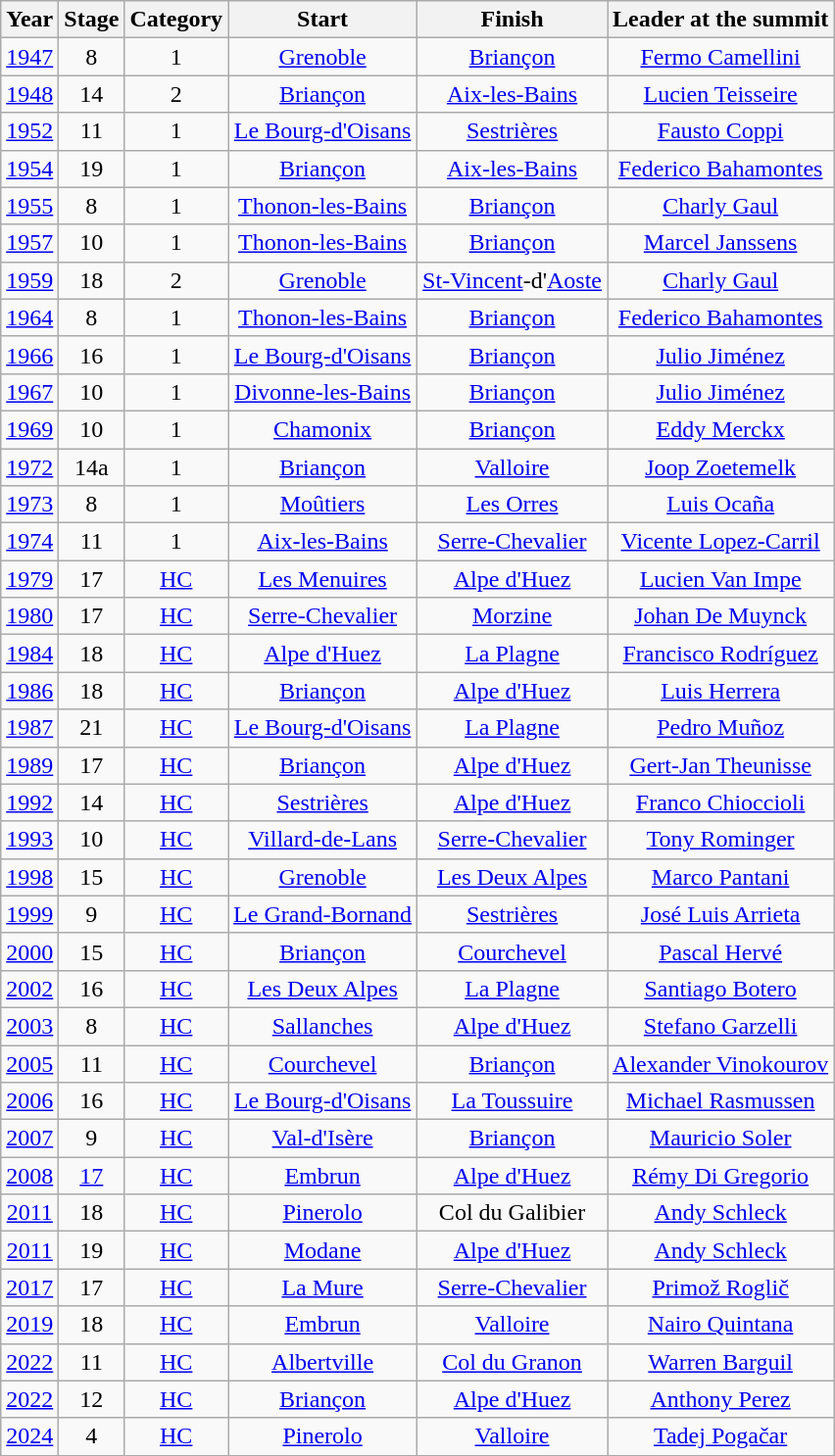<table class="wikitable" style="text-align: center;">
<tr>
<th>Year</th>
<th>Stage</th>
<th>Category</th>
<th>Start</th>
<th>Finish</th>
<th>Leader at the summit</th>
</tr>
<tr>
<td><a href='#'>1947</a></td>
<td>8</td>
<td>1</td>
<td><a href='#'>Grenoble</a></td>
<td><a href='#'>Briançon</a></td>
<td><a href='#'>Fermo Camellini</a></td>
</tr>
<tr>
<td><a href='#'>1948</a></td>
<td>14</td>
<td>2</td>
<td><a href='#'>Briançon</a></td>
<td><a href='#'>Aix-les-Bains</a></td>
<td><a href='#'>Lucien Teisseire</a></td>
</tr>
<tr>
<td><a href='#'>1952</a></td>
<td>11</td>
<td>1</td>
<td><a href='#'>Le Bourg-d'Oisans</a></td>
<td><a href='#'>Sestrières</a></td>
<td><a href='#'>Fausto Coppi</a></td>
</tr>
<tr>
<td><a href='#'>1954</a></td>
<td>19</td>
<td>1</td>
<td><a href='#'>Briançon</a></td>
<td><a href='#'>Aix-les-Bains</a></td>
<td><a href='#'>Federico Bahamontes</a></td>
</tr>
<tr>
<td><a href='#'>1955</a></td>
<td>8</td>
<td>1</td>
<td><a href='#'>Thonon-les-Bains</a></td>
<td><a href='#'>Briançon</a></td>
<td><a href='#'>Charly Gaul</a></td>
</tr>
<tr>
<td><a href='#'>1957</a></td>
<td>10</td>
<td>1</td>
<td><a href='#'>Thonon-les-Bains</a></td>
<td><a href='#'>Briançon</a></td>
<td><a href='#'>Marcel Janssens</a></td>
</tr>
<tr>
<td><a href='#'>1959</a></td>
<td>18</td>
<td>2</td>
<td><a href='#'>Grenoble</a></td>
<td><a href='#'>St-Vincent</a>-d'<a href='#'>Aoste</a></td>
<td><a href='#'>Charly Gaul</a></td>
</tr>
<tr>
<td><a href='#'>1964</a></td>
<td>8</td>
<td>1</td>
<td><a href='#'>Thonon-les-Bains</a></td>
<td><a href='#'>Briançon</a></td>
<td><a href='#'>Federico Bahamontes</a></td>
</tr>
<tr>
<td><a href='#'>1966</a></td>
<td>16</td>
<td>1</td>
<td><a href='#'>Le Bourg-d'Oisans</a></td>
<td><a href='#'>Briançon</a></td>
<td><a href='#'>Julio Jiménez</a></td>
</tr>
<tr>
<td><a href='#'>1967</a></td>
<td>10</td>
<td>1</td>
<td><a href='#'>Divonne-les-Bains</a></td>
<td><a href='#'>Briançon</a></td>
<td><a href='#'>Julio Jiménez</a></td>
</tr>
<tr>
<td><a href='#'>1969</a></td>
<td>10</td>
<td>1</td>
<td><a href='#'>Chamonix</a></td>
<td><a href='#'>Briançon</a></td>
<td><a href='#'>Eddy Merckx</a></td>
</tr>
<tr>
<td><a href='#'>1972</a></td>
<td>14a</td>
<td>1</td>
<td><a href='#'>Briançon</a></td>
<td><a href='#'>Valloire</a></td>
<td><a href='#'>Joop Zoetemelk</a></td>
</tr>
<tr>
<td><a href='#'>1973</a></td>
<td>8</td>
<td>1</td>
<td><a href='#'>Moûtiers</a></td>
<td><a href='#'>Les Orres</a></td>
<td><a href='#'>Luis Ocaña</a></td>
</tr>
<tr>
<td><a href='#'>1974</a></td>
<td>11</td>
<td>1</td>
<td><a href='#'>Aix-les-Bains</a></td>
<td><a href='#'>Serre-Chevalier</a></td>
<td><a href='#'>Vicente Lopez-Carril</a></td>
</tr>
<tr>
<td><a href='#'>1979</a></td>
<td>17</td>
<td><a href='#'>HC</a></td>
<td><a href='#'>Les Menuires</a></td>
<td><a href='#'>Alpe d'Huez</a></td>
<td><a href='#'>Lucien Van Impe</a></td>
</tr>
<tr>
<td><a href='#'>1980</a></td>
<td>17</td>
<td><a href='#'>HC</a></td>
<td><a href='#'>Serre-Chevalier</a></td>
<td><a href='#'>Morzine</a></td>
<td><a href='#'>Johan De Muynck</a></td>
</tr>
<tr>
<td><a href='#'>1984</a></td>
<td>18</td>
<td><a href='#'>HC</a></td>
<td><a href='#'>Alpe d'Huez</a></td>
<td><a href='#'>La Plagne</a></td>
<td><a href='#'>Francisco Rodríguez</a></td>
</tr>
<tr>
<td><a href='#'>1986</a></td>
<td>18</td>
<td><a href='#'>HC</a></td>
<td><a href='#'>Briançon</a></td>
<td><a href='#'>Alpe d'Huez</a></td>
<td><a href='#'>Luis Herrera</a></td>
</tr>
<tr>
<td><a href='#'>1987</a></td>
<td>21</td>
<td><a href='#'>HC</a></td>
<td><a href='#'>Le Bourg-d'Oisans</a></td>
<td><a href='#'>La Plagne</a></td>
<td><a href='#'>Pedro Muñoz</a></td>
</tr>
<tr>
<td><a href='#'>1989</a></td>
<td>17</td>
<td><a href='#'>HC</a></td>
<td><a href='#'>Briançon</a></td>
<td><a href='#'>Alpe d'Huez</a></td>
<td><a href='#'>Gert-Jan Theunisse</a></td>
</tr>
<tr>
<td><a href='#'>1992</a></td>
<td>14</td>
<td><a href='#'>HC</a></td>
<td><a href='#'>Sestrières</a></td>
<td><a href='#'>Alpe d'Huez</a></td>
<td><a href='#'>Franco Chioccioli</a></td>
</tr>
<tr>
<td><a href='#'>1993</a></td>
<td>10</td>
<td><a href='#'>HC</a></td>
<td><a href='#'>Villard-de-Lans</a></td>
<td><a href='#'>Serre-Chevalier</a></td>
<td><a href='#'>Tony Rominger</a></td>
</tr>
<tr>
<td><a href='#'>1998</a></td>
<td>15</td>
<td><a href='#'>HC</a></td>
<td><a href='#'>Grenoble</a></td>
<td><a href='#'>Les Deux Alpes</a></td>
<td><a href='#'>Marco Pantani</a></td>
</tr>
<tr>
<td><a href='#'>1999</a></td>
<td>9</td>
<td><a href='#'>HC</a></td>
<td><a href='#'>Le Grand-Bornand</a></td>
<td><a href='#'>Sestrières</a></td>
<td><a href='#'>José Luis Arrieta</a></td>
</tr>
<tr>
<td><a href='#'>2000</a></td>
<td>15</td>
<td><a href='#'>HC</a></td>
<td><a href='#'>Briançon</a></td>
<td><a href='#'>Courchevel</a></td>
<td><a href='#'>Pascal Hervé</a></td>
</tr>
<tr>
<td><a href='#'>2002</a></td>
<td>16</td>
<td><a href='#'>HC</a></td>
<td><a href='#'>Les Deux Alpes</a></td>
<td><a href='#'>La Plagne</a></td>
<td><a href='#'>Santiago Botero</a></td>
</tr>
<tr>
<td><a href='#'>2003</a></td>
<td>8</td>
<td><a href='#'>HC</a></td>
<td><a href='#'>Sallanches</a></td>
<td><a href='#'>Alpe d'Huez</a></td>
<td><a href='#'>Stefano Garzelli</a></td>
</tr>
<tr>
<td><a href='#'>2005</a></td>
<td>11</td>
<td><a href='#'>HC</a></td>
<td><a href='#'>Courchevel</a></td>
<td><a href='#'>Briançon</a></td>
<td><a href='#'>Alexander Vinokourov</a></td>
</tr>
<tr>
<td><a href='#'>2006</a></td>
<td>16</td>
<td><a href='#'>HC</a></td>
<td><a href='#'>Le Bourg-d'Oisans</a></td>
<td><a href='#'>La Toussuire</a></td>
<td><a href='#'>Michael Rasmussen</a></td>
</tr>
<tr>
<td><a href='#'>2007</a></td>
<td>9</td>
<td><a href='#'>HC</a></td>
<td><a href='#'>Val-d'Isère</a></td>
<td><a href='#'>Briançon</a></td>
<td><a href='#'>Mauricio Soler</a></td>
</tr>
<tr>
<td><a href='#'>2008</a></td>
<td><a href='#'>17</a></td>
<td><a href='#'>HC</a></td>
<td><a href='#'>Embrun</a></td>
<td><a href='#'>Alpe d'Huez</a></td>
<td><a href='#'>Rémy Di Gregorio</a></td>
</tr>
<tr>
<td><a href='#'>2011</a></td>
<td>18</td>
<td><a href='#'>HC</a></td>
<td><a href='#'>Pinerolo</a></td>
<td>Col du Galibier</td>
<td><a href='#'>Andy Schleck</a></td>
</tr>
<tr>
<td><a href='#'>2011</a></td>
<td>19</td>
<td><a href='#'>HC</a></td>
<td><a href='#'>Modane</a></td>
<td><a href='#'>Alpe d'Huez</a></td>
<td><a href='#'>Andy Schleck</a></td>
</tr>
<tr>
<td><a href='#'>2017</a></td>
<td>17</td>
<td><a href='#'>HC</a></td>
<td><a href='#'>La Mure</a></td>
<td><a href='#'>Serre-Chevalier</a></td>
<td><a href='#'>Primož Roglič</a></td>
</tr>
<tr>
<td><a href='#'>2019</a></td>
<td>18</td>
<td><a href='#'>HC</a></td>
<td><a href='#'>Embrun</a></td>
<td><a href='#'>Valloire</a></td>
<td><a href='#'>Nairo Quintana</a></td>
</tr>
<tr>
<td><a href='#'>2022</a></td>
<td>11</td>
<td><a href='#'>HC</a></td>
<td><a href='#'>Albertville</a></td>
<td><a href='#'>Col du Granon</a></td>
<td><a href='#'>Warren Barguil</a></td>
</tr>
<tr>
<td><a href='#'>2022</a></td>
<td>12</td>
<td><a href='#'>HC</a></td>
<td><a href='#'>Briançon</a></td>
<td><a href='#'>Alpe d'Huez</a></td>
<td><a href='#'>Anthony Perez</a></td>
</tr>
<tr>
<td><a href='#'>2024</a></td>
<td>4</td>
<td><a href='#'>HC</a></td>
<td><a href='#'>Pinerolo</a></td>
<td><a href='#'>Valloire</a></td>
<td><a href='#'>Tadej Pogačar</a></td>
</tr>
</table>
